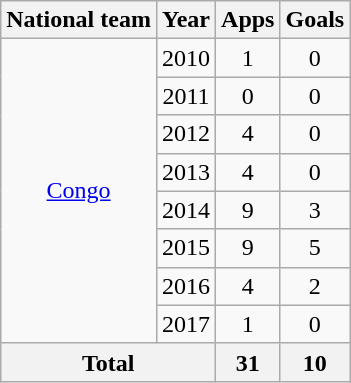<table class="wikitable" style="text-align:center">
<tr>
<th>National team</th>
<th>Year</th>
<th>Apps</th>
<th>Goals</th>
</tr>
<tr>
<td rowspan="8"><a href='#'>Congo</a></td>
<td>2010</td>
<td>1</td>
<td>0</td>
</tr>
<tr>
<td>2011</td>
<td>0</td>
<td>0</td>
</tr>
<tr>
<td>2012</td>
<td>4</td>
<td>0</td>
</tr>
<tr>
<td>2013</td>
<td>4</td>
<td>0</td>
</tr>
<tr>
<td>2014</td>
<td>9</td>
<td>3</td>
</tr>
<tr>
<td>2015</td>
<td>9</td>
<td>5</td>
</tr>
<tr>
<td>2016</td>
<td>4</td>
<td>2</td>
</tr>
<tr>
<td>2017</td>
<td>1</td>
<td>0</td>
</tr>
<tr>
<th colspan="2">Total</th>
<th>31</th>
<th>10</th>
</tr>
</table>
